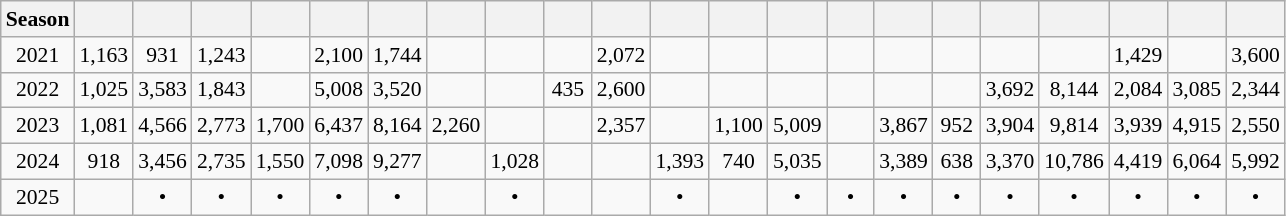<table class="wikitable mw-datatable" style="text-align:center; font-size:90%;">
<tr>
<th width=35>Season</th>
<th width=25></th>
<th width=25></th>
<th width=25></th>
<th width=25></th>
<th width=25></th>
<th width=25></th>
<th width=25></th>
<th width=25></th>
<th width=25></th>
<th width=25></th>
<th width=25></th>
<th width=25></th>
<th width=25></th>
<th width=25></th>
<th width=25></th>
<th width=25></th>
<th width=25></th>
<th width=25></th>
<th width=25></th>
<th width=25></th>
<th width=25></th>
</tr>
<tr>
<td>2021</td>
<td> 1,163</td>
<td> 931</td>
<td> 1,243</td>
<td></td>
<td> 2,100</td>
<td> 1,744</td>
<td></td>
<td></td>
<td></td>
<td> 2,072</td>
<td></td>
<td></td>
<td></td>
<td></td>
<td></td>
<td></td>
<td></td>
<td></td>
<td> 1,429</td>
<td></td>
<td> 3,600</td>
</tr>
<tr>
<td>2022</td>
<td> 1,025</td>
<td> 3,583</td>
<td> 1,843</td>
<td></td>
<td> 5,008</td>
<td> 3,520</td>
<td></td>
<td></td>
<td> 435</td>
<td> 2,600</td>
<td></td>
<td></td>
<td></td>
<td></td>
<td></td>
<td></td>
<td> 3,692</td>
<td> 8,144</td>
<td> 2,084</td>
<td> 3,085</td>
<td> 2,344</td>
</tr>
<tr>
<td>2023</td>
<td> 1,081</td>
<td> 4,566</td>
<td> 2,773</td>
<td> 1,700</td>
<td> 6,437</td>
<td> 8,164</td>
<td> 2,260</td>
<td></td>
<td></td>
<td> 2,357</td>
<td></td>
<td> 1,100</td>
<td> 5,009</td>
<td></td>
<td> 3,867</td>
<td> 952</td>
<td> 3,904</td>
<td> 9,814</td>
<td> 3,939</td>
<td> 4,915</td>
<td> 2,550</td>
</tr>
<tr>
<td>2024</td>
<td> 918</td>
<td> 3,456</td>
<td> 2,735</td>
<td> 1,550</td>
<td> 7,098</td>
<td> 9,277</td>
<td></td>
<td> 1,028</td>
<td></td>
<td></td>
<td> 1,393</td>
<td> 740</td>
<td> 5,035</td>
<td></td>
<td> 3,389</td>
<td> 638</td>
<td> 3,370</td>
<td> 10,786</td>
<td> 4,419</td>
<td> 6,064</td>
<td> 5,992</td>
</tr>
<tr>
<td>2025</td>
<td></td>
<td> •</td>
<td> •</td>
<td> •</td>
<td> •</td>
<td> •</td>
<td></td>
<td> •</td>
<td></td>
<td></td>
<td> •</td>
<td></td>
<td> •</td>
<td> •</td>
<td> •</td>
<td> •</td>
<td> •</td>
<td> •</td>
<td> •</td>
<td> •</td>
<td> •</td>
</tr>
</table>
